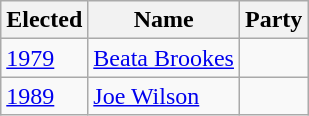<table class="wikitable">
<tr>
<th>Elected</th>
<th>Name</th>
<th colspan=2>Party</th>
</tr>
<tr>
<td><a href='#'>1979</a></td>
<td><a href='#'>Beata Brookes</a></td>
<td></td>
</tr>
<tr>
<td><a href='#'>1989</a></td>
<td><a href='#'>Joe Wilson</a></td>
<td></td>
</tr>
</table>
